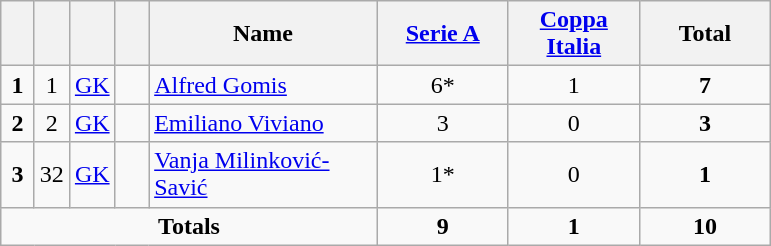<table class="wikitable" style="text-align:center">
<tr>
<th width=15></th>
<th width=15></th>
<th width=15></th>
<th width=15></th>
<th width=145>Name</th>
<th width=80><strong><a href='#'>Serie A</a></strong></th>
<th width=80><strong><a href='#'>Coppa Italia</a></strong></th>
<th width=80>Total</th>
</tr>
<tr>
<td><strong>1</strong></td>
<td>1</td>
<td><a href='#'>GK</a></td>
<td></td>
<td align=left><a href='#'>Alfred Gomis</a></td>
<td>6*</td>
<td>1</td>
<td><strong>7</strong></td>
</tr>
<tr>
<td><strong>2</strong></td>
<td>2</td>
<td><a href='#'>GK</a></td>
<td></td>
<td align=left><a href='#'>Emiliano Viviano</a></td>
<td>3</td>
<td>0</td>
<td><strong>3</strong></td>
</tr>
<tr>
<td><strong>3</strong></td>
<td>32</td>
<td><a href='#'>GK</a></td>
<td></td>
<td align=left><a href='#'>Vanja Milinković-Savić</a></td>
<td>1*</td>
<td>0</td>
<td><strong>1</strong></td>
</tr>
<tr>
<td colspan=5><strong>Totals</strong></td>
<td><strong>9</strong></td>
<td><strong>1</strong></td>
<td><strong>10</strong></td>
</tr>
</table>
